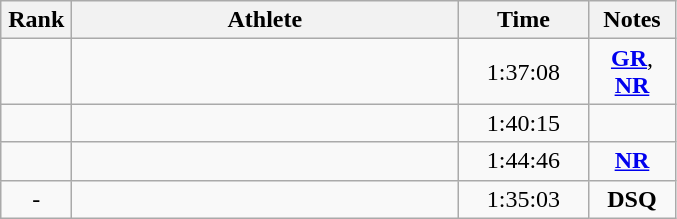<table class="wikitable sortable" style="text-align:center">
<tr>
<th width=40>Rank</th>
<th width=250>Athlete</th>
<th width=80>Time</th>
<th width=50>Notes</th>
</tr>
<tr>
<td></td>
<td align=left></td>
<td>1:37:08</td>
<td><strong><a href='#'>GR</a></strong>, <strong><a href='#'>NR</a></strong></td>
</tr>
<tr>
<td></td>
<td align=left></td>
<td>1:40:15</td>
<td></td>
</tr>
<tr>
<td></td>
<td align=left></td>
<td>1:44:46</td>
<td><strong><a href='#'>NR</a></strong></td>
</tr>
<tr>
<td>-</td>
<td align=left></td>
<td>1:35:03</td>
<td><strong>DSQ</strong></td>
</tr>
</table>
